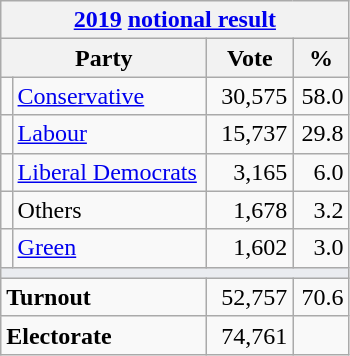<table class="wikitable">
<tr>
<th colspan="4"><a href='#'>2019</a> <a href='#'>notional result</a></th>
</tr>
<tr>
<th bgcolor="#DDDDFF" width="130px" colspan="2">Party</th>
<th bgcolor="#DDDDFF" width="50px">Vote</th>
<th bgcolor="#DDDDFF" width="30px">%</th>
</tr>
<tr>
<td></td>
<td><a href='#'>Conservative</a></td>
<td align=right>30,575</td>
<td align=right>58.0</td>
</tr>
<tr>
<td></td>
<td><a href='#'>Labour</a></td>
<td align=right>15,737</td>
<td align=right>29.8</td>
</tr>
<tr>
<td></td>
<td><a href='#'>Liberal Democrats</a></td>
<td align=right>3,165</td>
<td align=right>6.0</td>
</tr>
<tr>
<td></td>
<td>Others</td>
<td align=right>1,678</td>
<td align=right>3.2</td>
</tr>
<tr>
<td></td>
<td><a href='#'>Green</a></td>
<td align=right>1,602</td>
<td align=right>3.0</td>
</tr>
<tr>
<td colspan="4" bgcolor="#EAECF0"></td>
</tr>
<tr>
<td colspan="2"><strong>Turnout</strong></td>
<td align=right>52,757</td>
<td align=right>70.6</td>
</tr>
<tr>
<td colspan="2"><strong>Electorate</strong></td>
<td align=right>74,761</td>
</tr>
</table>
